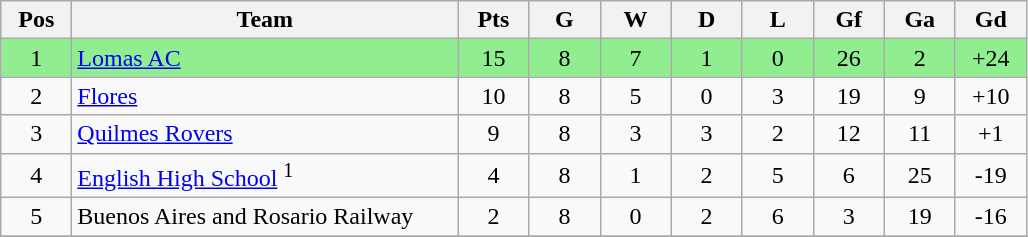<table class="wikitable" style="text-align:center">
<tr>
<th width=40px>Pos</th>
<th width=250px>Team</th>
<th width=40px>Pts</th>
<th width=40px>G</th>
<th width=40px>W</th>
<th width=40px>D</th>
<th width=40px>L</th>
<th width=40px>Gf</th>
<th width=40px>Ga</th>
<th width=40px>Gd</th>
</tr>
<tr align=center bgcolor="lightgreen">
<td>1</td>
<td align=left><a href='#'>Lomas AC</a></td>
<td>15</td>
<td>8</td>
<td>7</td>
<td>1</td>
<td>0</td>
<td>26</td>
<td>2</td>
<td>+24</td>
</tr>
<tr>
<td>2</td>
<td align=left><a href='#'>Flores</a></td>
<td>10</td>
<td>8</td>
<td>5</td>
<td>0</td>
<td>3</td>
<td>19</td>
<td>9</td>
<td>+10</td>
</tr>
<tr>
<td>3</td>
<td align=left><a href='#'>Quilmes Rovers</a></td>
<td>9</td>
<td>8</td>
<td>3</td>
<td>3</td>
<td>2</td>
<td>12</td>
<td>11</td>
<td>+1</td>
</tr>
<tr>
<td>4</td>
<td align=left><a href='#'>English High School</a> <sup>1</sup></td>
<td>4</td>
<td>8</td>
<td>1</td>
<td>2</td>
<td>5</td>
<td>6</td>
<td>25</td>
<td>-19</td>
</tr>
<tr>
<td>5</td>
<td align=left>Buenos Aires and Rosario Railway</td>
<td>2</td>
<td>8</td>
<td>0</td>
<td>2</td>
<td>6</td>
<td>3</td>
<td>19</td>
<td>-16</td>
</tr>
<tr>
</tr>
</table>
